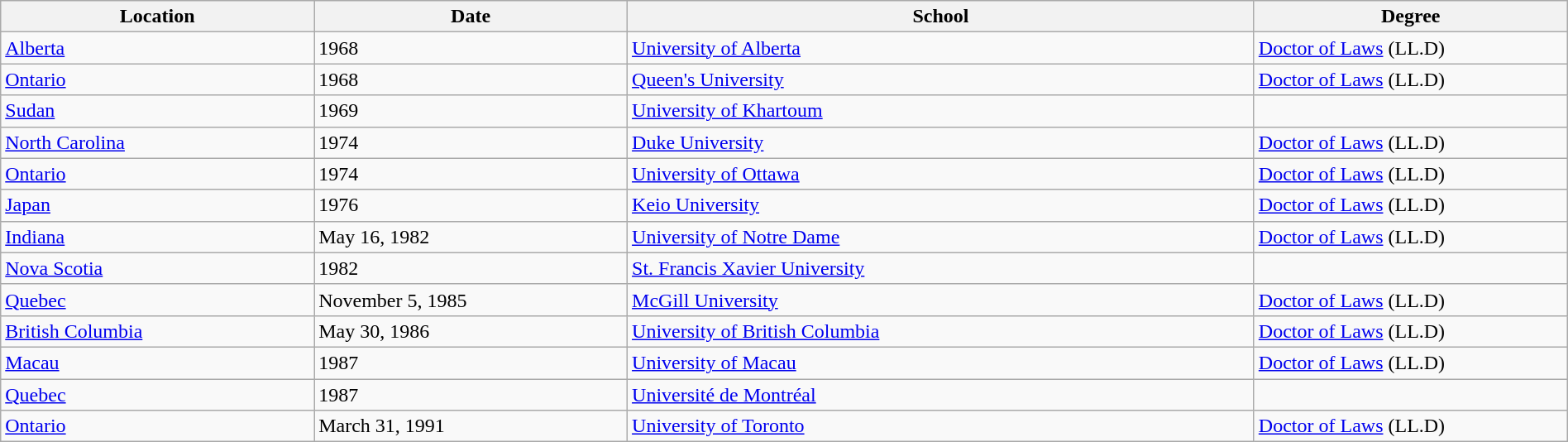<table class="wikitable" style="width:100%;">
<tr>
<th style="width:20%;">Location</th>
<th style="width:20%;">Date</th>
<th style="width:40%;">School</th>
<th style="width:20%;">Degree</th>
</tr>
<tr>
<td><a href='#'>Alberta</a></td>
<td>1968</td>
<td><a href='#'>University of Alberta</a></td>
<td><a href='#'>Doctor of Laws</a> (LL.D)</td>
</tr>
<tr>
<td><a href='#'>Ontario</a></td>
<td>1968</td>
<td><a href='#'>Queen's University</a></td>
<td><a href='#'>Doctor of Laws</a> (LL.D)</td>
</tr>
<tr>
<td><a href='#'>Sudan</a></td>
<td>1969</td>
<td><a href='#'>University of Khartoum</a></td>
<td></td>
</tr>
<tr>
<td><a href='#'>North Carolina</a></td>
<td>1974</td>
<td><a href='#'>Duke University</a></td>
<td><a href='#'>Doctor of Laws</a> (LL.D)</td>
</tr>
<tr>
<td><a href='#'>Ontario</a></td>
<td>1974</td>
<td><a href='#'>University of Ottawa</a></td>
<td><a href='#'>Doctor of Laws</a> (LL.D)</td>
</tr>
<tr>
<td><a href='#'>Japan</a></td>
<td>1976</td>
<td><a href='#'>Keio University</a></td>
<td><a href='#'>Doctor of Laws</a> (LL.D)</td>
</tr>
<tr>
<td><a href='#'>Indiana</a></td>
<td>May 16, 1982</td>
<td><a href='#'>University of Notre Dame</a></td>
<td><a href='#'>Doctor of Laws</a> (LL.D)</td>
</tr>
<tr>
<td><a href='#'>Nova Scotia</a></td>
<td>1982</td>
<td><a href='#'>St. Francis Xavier University</a></td>
<td></td>
</tr>
<tr>
<td><a href='#'>Quebec</a></td>
<td>November 5, 1985</td>
<td><a href='#'>McGill University</a></td>
<td><a href='#'>Doctor of Laws</a> (LL.D)</td>
</tr>
<tr>
<td><a href='#'>British Columbia</a></td>
<td>May 30, 1986</td>
<td><a href='#'>University of British Columbia</a></td>
<td><a href='#'>Doctor of Laws</a> (LL.D)</td>
</tr>
<tr>
<td><a href='#'>Macau</a></td>
<td>1987</td>
<td><a href='#'>University of Macau</a></td>
<td><a href='#'>Doctor of Laws</a> (LL.D)</td>
</tr>
<tr>
<td><a href='#'>Quebec</a></td>
<td>1987</td>
<td><a href='#'>Université de Montréal</a></td>
<td></td>
</tr>
<tr>
<td><a href='#'>Ontario</a></td>
<td>March 31, 1991</td>
<td><a href='#'>University of Toronto</a></td>
<td><a href='#'>Doctor of Laws</a> (LL.D)</td>
</tr>
</table>
